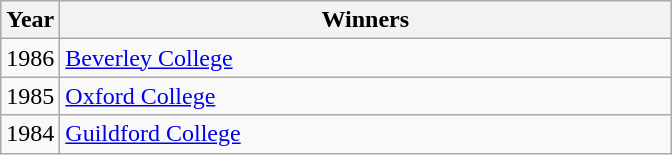<table class="wikitable">
<tr style="background:#efefef;">
<th>Year</th>
<th align="center" style="width: 25em">Winners</th>
</tr>
<tr>
<td align="center">1986</td>
<td> <a href='#'>Beverley College</a></td>
</tr>
<tr>
<td align="center">1985</td>
<td> <a href='#'>Oxford College</a></td>
</tr>
<tr>
<td align="center">1984</td>
<td> <a href='#'>Guildford College</a></td>
</tr>
</table>
